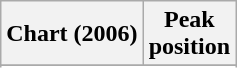<table class="wikitable plainrowheaders sortable" style="text-align:center;">
<tr>
<th scope="col">Chart (2006)</th>
<th scope="col">Peak<br>position</th>
</tr>
<tr>
</tr>
<tr>
</tr>
<tr>
</tr>
</table>
